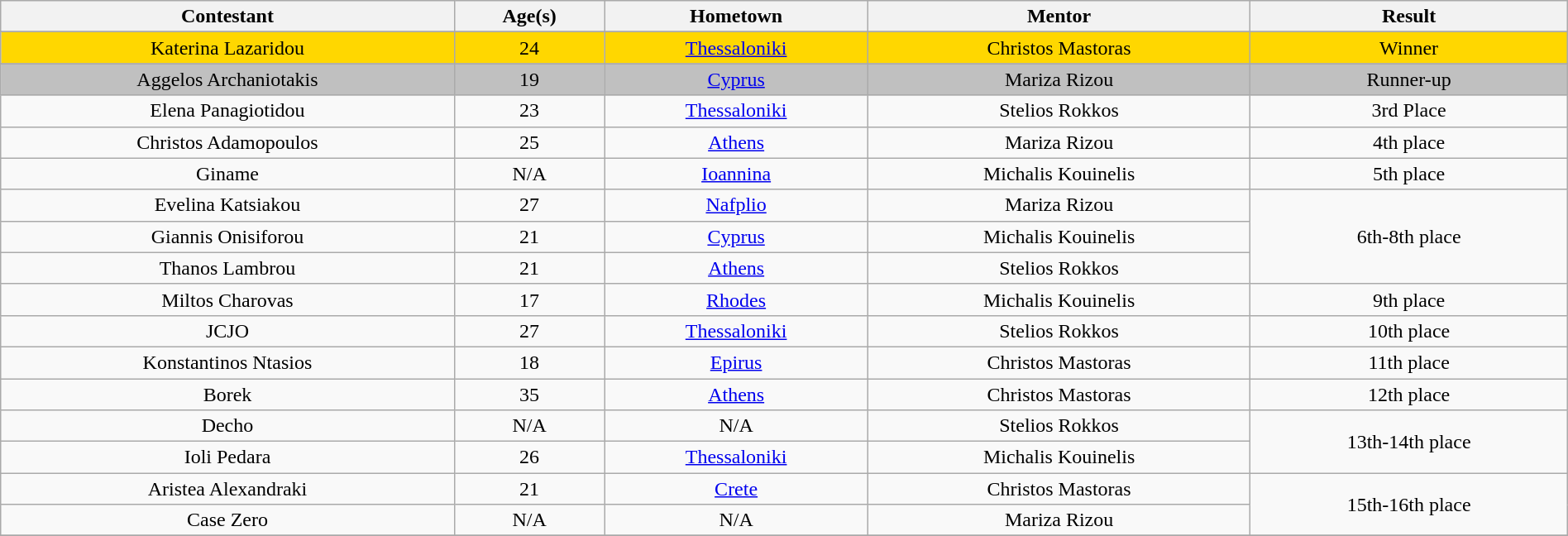<table class="wikitable sortable" style="width:100%; text-align:center;">
<tr>
<th>Contestant</th>
<th>Age(s)</th>
<th>Hometown</th>
<th>Mentor</th>
<th>Result</th>
</tr>
<tr>
</tr>
<tr bgcolor=gold>
<td>Katerina Lazaridou</td>
<td>24</td>
<td><a href='#'>Thessaloniki</a></td>
<td>Christos Mastoras</td>
<td>Winner</td>
</tr>
<tr>
</tr>
<tr bgcolor=silver>
<td>Aggelos Archaniotakis</td>
<td>19</td>
<td><a href='#'>Cyprus</a></td>
<td>Mariza Rizou</td>
<td>Runner-up</td>
</tr>
<tr>
<td>Elena Panagiotidou</td>
<td>23</td>
<td><a href='#'>Thessaloniki</a></td>
<td>Stelios Rokkos</td>
<td>3rd Place</td>
</tr>
<tr>
<td>Christos Adamopoulos</td>
<td>25</td>
<td><a href='#'>Athens</a></td>
<td>Mariza Rizou</td>
<td>4th place</td>
</tr>
<tr>
<td>Giname</td>
<td>N/A</td>
<td><a href='#'>Ioannina</a></td>
<td>Michalis Kouinelis</td>
<td>5th place</td>
</tr>
<tr>
<td>Evelina Katsiakou</td>
<td>27</td>
<td><a href='#'>Nafplio</a></td>
<td>Mariza Rizou</td>
<td rowspan="3">6th-8th place</td>
</tr>
<tr>
<td>Giannis Onisiforou</td>
<td>21</td>
<td><a href='#'>Cyprus</a></td>
<td>Michalis Kouinelis</td>
</tr>
<tr>
<td>Thanos Lambrou</td>
<td>21</td>
<td><a href='#'>Athens</a></td>
<td>Stelios Rokkos</td>
</tr>
<tr>
<td>Miltos Charovas</td>
<td>17</td>
<td><a href='#'>Rhodes</a></td>
<td>Michalis Kouinelis</td>
<td>9th place</td>
</tr>
<tr>
<td>JCJO</td>
<td>27</td>
<td><a href='#'>Thessaloniki</a></td>
<td>Stelios Rokkos</td>
<td>10th place</td>
</tr>
<tr>
<td>Konstantinos Ntasios</td>
<td>18</td>
<td><a href='#'>Epirus</a></td>
<td>Christos Mastoras</td>
<td>11th place</td>
</tr>
<tr>
<td>Borek</td>
<td>35</td>
<td><a href='#'>Athens</a></td>
<td>Christos Mastoras</td>
<td>12th place</td>
</tr>
<tr>
<td>Decho</td>
<td>N/A</td>
<td>N/A</td>
<td>Stelios Rokkos</td>
<td rowspan="2">13th-14th place</td>
</tr>
<tr>
<td>Ioli Pedara</td>
<td>26</td>
<td><a href='#'>Thessaloniki</a></td>
<td>Michalis Kouinelis</td>
</tr>
<tr>
<td>Aristea Alexandraki</td>
<td>21</td>
<td><a href='#'>Crete</a></td>
<td>Christos Mastoras</td>
<td rowspan="2">15th-16th place</td>
</tr>
<tr>
<td>Case Zero</td>
<td>N/A</td>
<td>N/A</td>
<td>Mariza Rizou</td>
</tr>
<tr>
</tr>
</table>
